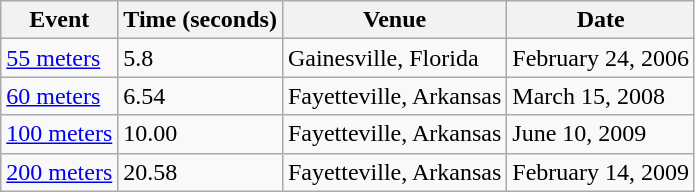<table class="wikitable">
<tr>
<th>Event</th>
<th>Time (seconds)</th>
<th>Venue</th>
<th>Date</th>
</tr>
<tr>
<td><a href='#'>55 meters</a></td>
<td>5.8</td>
<td>Gainesville, Florida</td>
<td>February 24, 2006</td>
</tr>
<tr>
<td><a href='#'>60 meters</a></td>
<td>6.54</td>
<td>Fayetteville, Arkansas</td>
<td>March 15, 2008</td>
</tr>
<tr>
<td><a href='#'>100 meters</a></td>
<td>10.00</td>
<td>Fayetteville, Arkansas</td>
<td>June 10, 2009</td>
</tr>
<tr>
<td><a href='#'>200 meters</a></td>
<td>20.58 </td>
<td>Fayetteville, Arkansas</td>
<td>February 14, 2009</td>
</tr>
</table>
